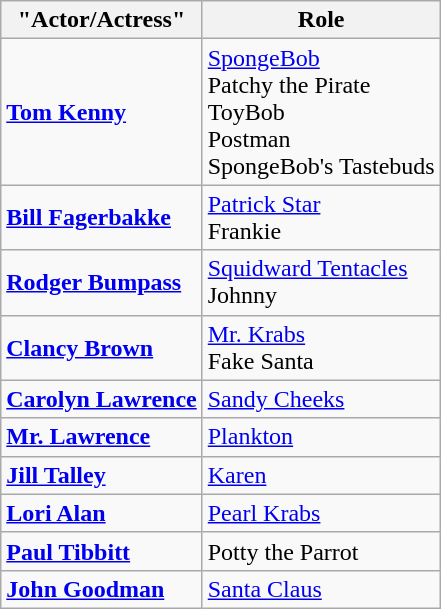<table class="wikitable">
<tr>
<th>"<strong>Actor/Actress</strong>"</th>
<th><strong>Role</strong></th>
</tr>
<tr>
<td><strong><a href='#'>Tom Kenny</a></strong></td>
<td><a href='#'>SpongeBob</a><br>Patchy the Pirate<br>ToyBob<br>Postman<br>SpongeBob's Tastebuds</td>
</tr>
<tr>
<td><strong><a href='#'>Bill Fagerbakke</a></strong></td>
<td><a href='#'>Patrick Star</a><br>Frankie</td>
</tr>
<tr>
<td><strong><a href='#'>Rodger Bumpass</a></strong></td>
<td><a href='#'>Squidward Tentacles</a><br>Johnny</td>
</tr>
<tr>
<td><strong><a href='#'>Clancy Brown</a></strong></td>
<td><a href='#'>Mr. Krabs</a><br>Fake Santa</td>
</tr>
<tr>
<td><strong><a href='#'>Carolyn Lawrence</a></strong></td>
<td><a href='#'>Sandy Cheeks</a></td>
</tr>
<tr>
<td><strong><a href='#'>Mr. Lawrence</a></strong></td>
<td><a href='#'>Plankton</a></td>
</tr>
<tr>
<td><strong><a href='#'>Jill Talley</a></strong></td>
<td><a href='#'>Karen</a></td>
</tr>
<tr>
<td><strong><a href='#'>Lori Alan</a></strong></td>
<td><a href='#'>Pearl Krabs</a></td>
</tr>
<tr>
<td><strong><a href='#'>Paul Tibbitt</a></strong></td>
<td>Potty the Parrot</td>
</tr>
<tr>
<td><strong><a href='#'>John Goodman</a></strong></td>
<td><a href='#'>Santa Claus</a></td>
</tr>
</table>
